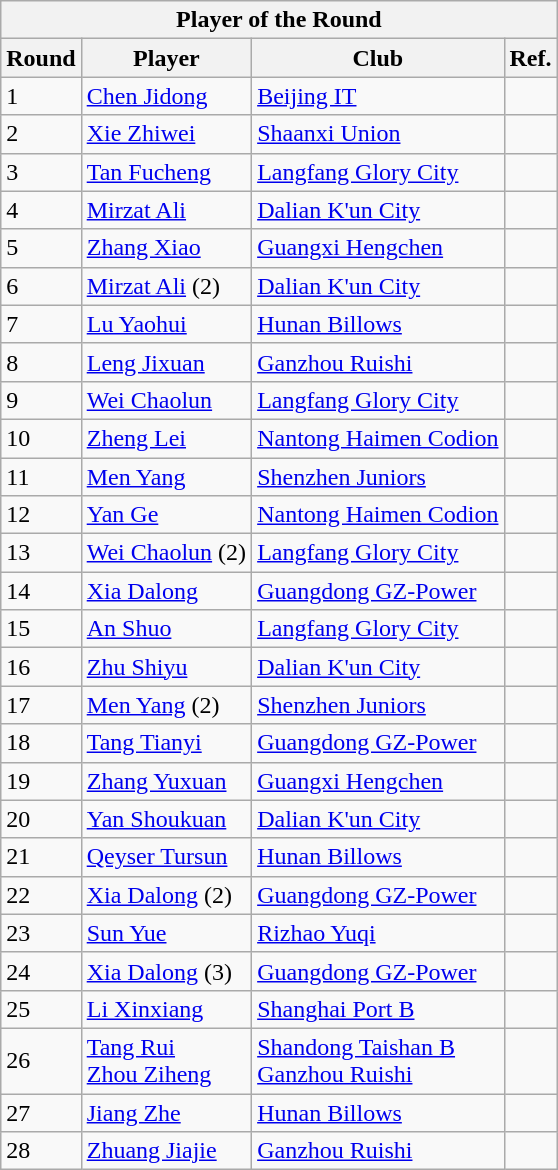<table class="wikitable sortable">
<tr>
<th colspan="4">Player of the Round</th>
</tr>
<tr>
<th>Round</th>
<th>Player</th>
<th>Club</th>
<th>Ref.</th>
</tr>
<tr>
<td>1</td>
<td> <a href='#'>Chen Jidong</a></td>
<td><a href='#'>Beijing IT</a></td>
<td></td>
</tr>
<tr>
<td>2</td>
<td> <a href='#'>Xie Zhiwei</a></td>
<td><a href='#'>Shaanxi Union</a></td>
<td></td>
</tr>
<tr>
<td>3</td>
<td> <a href='#'>Tan Fucheng</a></td>
<td><a href='#'>Langfang Glory City</a></td>
<td></td>
</tr>
<tr>
<td>4</td>
<td> <a href='#'>Mirzat Ali</a></td>
<td><a href='#'>Dalian K'un City</a></td>
<td></td>
</tr>
<tr>
<td>5</td>
<td> <a href='#'>Zhang Xiao</a></td>
<td><a href='#'>Guangxi Hengchen</a></td>
<td></td>
</tr>
<tr>
<td>6</td>
<td> <a href='#'>Mirzat Ali</a> (2)</td>
<td><a href='#'>Dalian K'un City</a></td>
<td></td>
</tr>
<tr>
<td>7</td>
<td> <a href='#'>Lu Yaohui</a></td>
<td><a href='#'>Hunan Billows</a></td>
<td></td>
</tr>
<tr>
<td>8</td>
<td> <a href='#'>Leng Jixuan</a></td>
<td><a href='#'>Ganzhou Ruishi</a></td>
<td></td>
</tr>
<tr>
<td>9</td>
<td> <a href='#'>Wei Chaolun</a></td>
<td><a href='#'>Langfang Glory City</a></td>
<td></td>
</tr>
<tr>
<td>10</td>
<td> <a href='#'>Zheng Lei</a></td>
<td><a href='#'>Nantong Haimen Codion</a></td>
<td></td>
</tr>
<tr>
<td>11</td>
<td> <a href='#'>Men Yang</a></td>
<td><a href='#'>Shenzhen Juniors</a></td>
<td></td>
</tr>
<tr>
<td>12</td>
<td> <a href='#'>Yan Ge</a></td>
<td><a href='#'>Nantong Haimen Codion</a></td>
<td></td>
</tr>
<tr>
<td>13</td>
<td> <a href='#'>Wei Chaolun</a> (2)</td>
<td><a href='#'>Langfang Glory City</a></td>
<td></td>
</tr>
<tr>
<td>14</td>
<td> <a href='#'>Xia Dalong</a></td>
<td><a href='#'>Guangdong GZ-Power</a></td>
<td></td>
</tr>
<tr>
<td>15</td>
<td> <a href='#'>An Shuo</a></td>
<td><a href='#'>Langfang Glory City</a></td>
<td></td>
</tr>
<tr>
<td>16</td>
<td> <a href='#'>Zhu Shiyu</a></td>
<td><a href='#'>Dalian K'un City</a></td>
<td></td>
</tr>
<tr>
<td>17</td>
<td> <a href='#'>Men Yang</a> (2)</td>
<td><a href='#'>Shenzhen Juniors</a></td>
<td></td>
</tr>
<tr>
<td>18</td>
<td> <a href='#'>Tang Tianyi</a></td>
<td><a href='#'>Guangdong GZ-Power</a></td>
<td></td>
</tr>
<tr>
<td>19</td>
<td> <a href='#'>Zhang Yuxuan</a></td>
<td><a href='#'>Guangxi Hengchen</a></td>
<td></td>
</tr>
<tr>
<td>20</td>
<td> <a href='#'>Yan Shoukuan</a></td>
<td><a href='#'>Dalian K'un City</a></td>
<td></td>
</tr>
<tr>
<td>21</td>
<td> <a href='#'>Qeyser Tursun</a></td>
<td><a href='#'>Hunan Billows</a></td>
<td></td>
</tr>
<tr>
<td>22</td>
<td> <a href='#'>Xia Dalong</a> (2)</td>
<td><a href='#'>Guangdong GZ-Power</a></td>
<td></td>
</tr>
<tr>
<td>23</td>
<td> <a href='#'>Sun Yue</a></td>
<td><a href='#'>Rizhao Yuqi</a></td>
<td></td>
</tr>
<tr>
<td>24</td>
<td> <a href='#'>Xia Dalong</a> (3)</td>
<td><a href='#'>Guangdong GZ-Power</a></td>
<td></td>
</tr>
<tr>
<td>25</td>
<td> <a href='#'>Li Xinxiang</a></td>
<td><a href='#'>Shanghai Port B</a></td>
<td></td>
</tr>
<tr>
<td>26</td>
<td> <a href='#'>Tang Rui</a><br> <a href='#'>Zhou Ziheng</a></td>
<td><a href='#'>Shandong Taishan B</a><br><a href='#'>Ganzhou Ruishi</a></td>
<td></td>
</tr>
<tr>
<td>27</td>
<td> <a href='#'>Jiang Zhe</a></td>
<td><a href='#'>Hunan Billows</a></td>
<td></td>
</tr>
<tr>
<td>28</td>
<td> <a href='#'>Zhuang Jiajie</a></td>
<td><a href='#'>Ganzhou Ruishi</a></td>
<td></td>
</tr>
</table>
